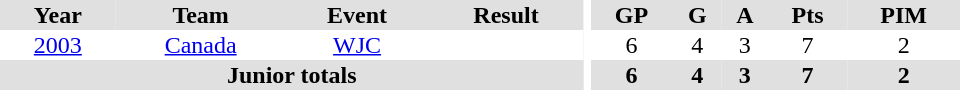<table border="0" cellpadding="1" cellspacing="0" ID="Table3" style="text-align:center; width:40em">
<tr ALIGN="centre" bgcolor="#e0e0e0">
<th>Year</th>
<th>Team</th>
<th>Event</th>
<th>Result</th>
<th rowspan="99" bgcolor="#ffffff"></th>
<th>GP</th>
<th>G</th>
<th>A</th>
<th>Pts</th>
<th>PIM</th>
</tr>
<tr>
<td><a href='#'>2003</a></td>
<td><a href='#'>Canada</a></td>
<td><a href='#'>WJC</a></td>
<td></td>
<td>6</td>
<td>4</td>
<td>3</td>
<td>7</td>
<td>2</td>
</tr>
<tr bgcolor="#e0e0e0">
<th colspan=4>Junior totals</th>
<th>6</th>
<th>4</th>
<th>3</th>
<th>7</th>
<th>2</th>
</tr>
</table>
